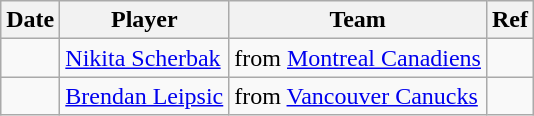<table class="wikitable">
<tr>
<th>Date</th>
<th>Player</th>
<th>Team</th>
<th>Ref</th>
</tr>
<tr>
<td></td>
<td><a href='#'>Nikita Scherbak</a></td>
<td>from <a href='#'>Montreal Canadiens</a></td>
<td></td>
</tr>
<tr>
<td></td>
<td><a href='#'>Brendan Leipsic</a></td>
<td>from <a href='#'>Vancouver Canucks</a></td>
<td></td>
</tr>
</table>
